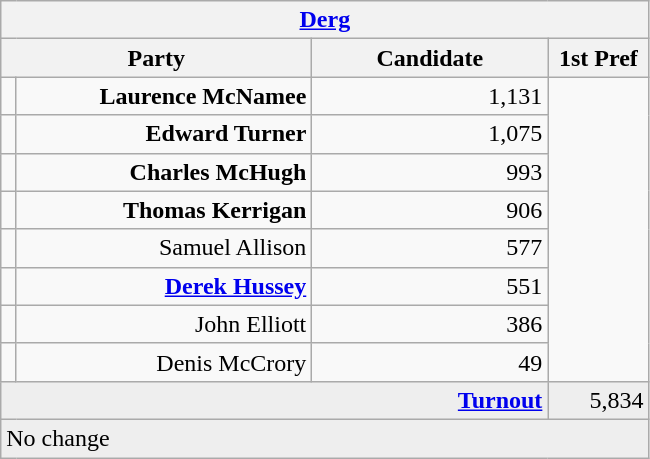<table class="wikitable">
<tr>
<th colspan="4" align="center"><a href='#'>Derg</a></th>
</tr>
<tr>
<th colspan="2" align="center" width=200>Party</th>
<th width=150>Candidate</th>
<th width=60>1st Pref</th>
</tr>
<tr>
<td></td>
<td align="right"><strong>Laurence McNamee</strong></td>
<td align="right">1,131</td>
</tr>
<tr>
<td></td>
<td align="right"><strong>Edward Turner</strong></td>
<td align="right">1,075</td>
</tr>
<tr>
<td></td>
<td align="right"><strong>Charles McHugh</strong></td>
<td align="right">993</td>
</tr>
<tr>
<td></td>
<td align="right"><strong>Thomas Kerrigan</strong></td>
<td align="right">906</td>
</tr>
<tr>
<td></td>
<td align="right">Samuel Allison</td>
<td align="right">577</td>
</tr>
<tr>
<td></td>
<td align="right"><strong><a href='#'>Derek Hussey</a></strong></td>
<td align="right">551</td>
</tr>
<tr>
<td></td>
<td align="right">John Elliott</td>
<td align="right">386</td>
</tr>
<tr>
<td></td>
<td align="right">Denis McCrory</td>
<td align="right">49</td>
</tr>
<tr bgcolor="EEEEEE">
<td colspan=3 align="right"><strong><a href='#'>Turnout</a></strong></td>
<td align="right">5,834</td>
</tr>
<tr>
<td colspan=4 bgcolor="EEEEEE">No change</td>
</tr>
</table>
